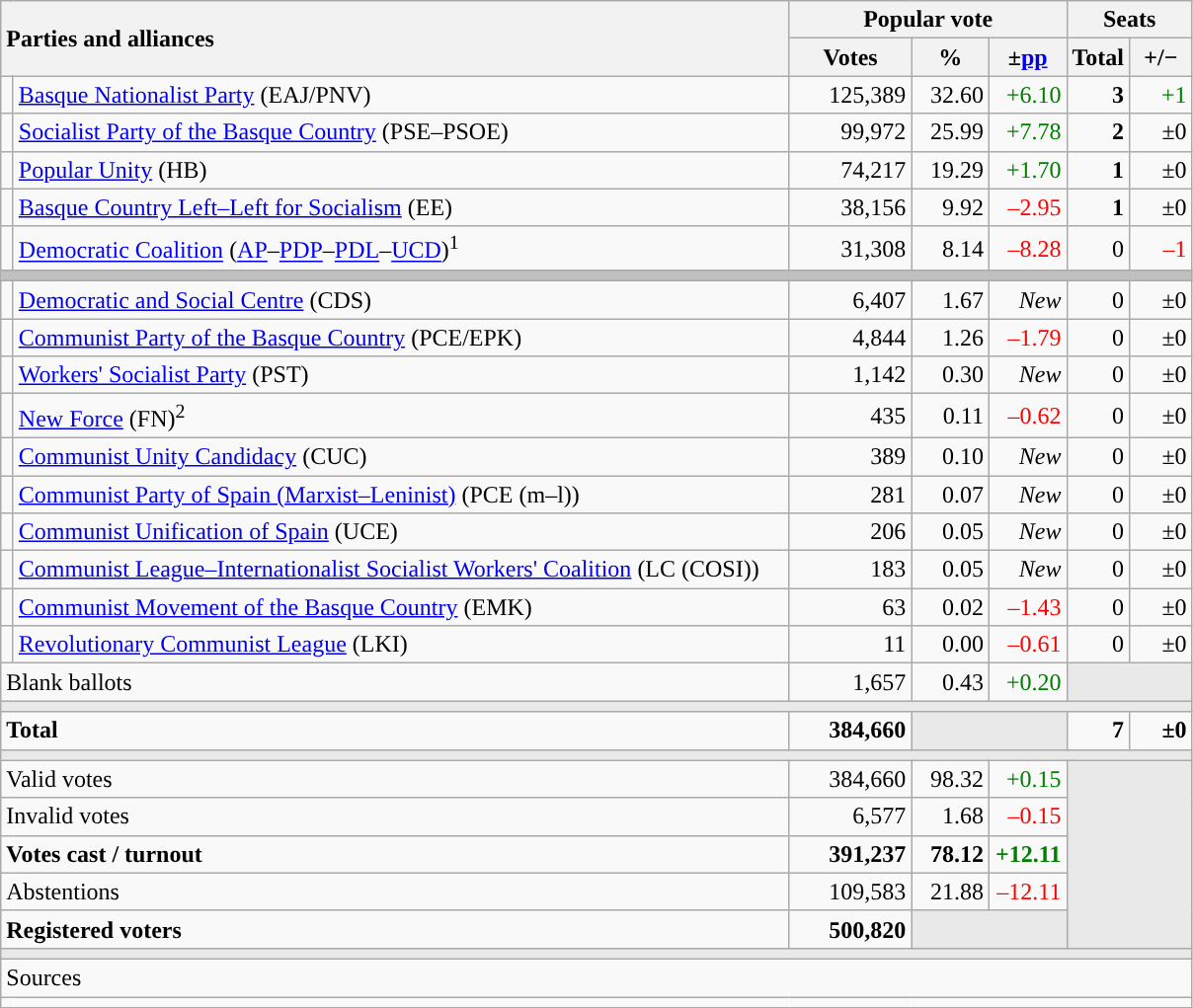<table class="wikitable" style="text-align:right;">
<tr>
<th style="text-align:left;" rowspan="2" colspan="2" width="525">Parties and alliances</th>
<th colspan="3">Popular vote</th>
<th colspan="2">Seats</th>
</tr>
<tr>
<th width="75">Votes</th>
<th width="45">%</th>
<th width="45">±<a href='#'>pp</a></th>
<th width="35">Total</th>
<th width="35">+/−</th>
</tr>
<tr>
<td width="1" style="color:inherit;background:"></td>
<td align="left"><a href='#'>Basque Nationalist Party</a> (EAJ/PNV)</td>
<td>125,389</td>
<td>32.60</td>
<td style="color:green;">+6.10</td>
<td><strong>3</strong></td>
<td style="color:green;">+1</td>
</tr>
<tr>
<td style="color:inherit;background:"></td>
<td align="left"><a href='#'>Socialist Party of the Basque Country</a> (PSE–PSOE)</td>
<td>99,972</td>
<td>25.99</td>
<td style="color:green;">+7.78</td>
<td><strong>2</strong></td>
<td>±0</td>
</tr>
<tr>
<td style="color:inherit;background:"></td>
<td align="left"><a href='#'>Popular Unity</a> (HB)</td>
<td>74,217</td>
<td>19.29</td>
<td style="color:green;">+1.70</td>
<td><strong>1</strong></td>
<td>±0</td>
</tr>
<tr>
<td style="color:inherit;background:"></td>
<td align="left"><a href='#'>Basque Country Left–Left for Socialism</a> (EE)</td>
<td>38,156</td>
<td>9.92</td>
<td style="color:red;">–2.95</td>
<td><strong>1</strong></td>
<td>±0</td>
</tr>
<tr>
<td style="color:inherit;background:"></td>
<td align="left"><a href='#'>Democratic Coalition</a> (<a href='#'>AP</a>–<a href='#'>PDP</a>–<a href='#'>PDL</a>–<a href='#'>UCD</a>)<sup>1</sup></td>
<td>31,308</td>
<td>8.14</td>
<td style="color:red;">–8.28</td>
<td>0</td>
<td style="color:red;">–1</td>
</tr>
<tr>
<td colspan="7" bgcolor="#C0C0C0"></td>
</tr>
<tr>
<td style="color:inherit;background:"></td>
<td align="left"><a href='#'>Democratic and Social Centre</a> (CDS)</td>
<td>6,407</td>
<td>1.67</td>
<td><em>New</em></td>
<td>0</td>
<td>±0</td>
</tr>
<tr>
<td style="color:inherit;background:"></td>
<td align="left"><a href='#'>Communist Party of the Basque Country</a> (PCE/EPK)</td>
<td>4,844</td>
<td>1.26</td>
<td style="color:red;">–1.79</td>
<td>0</td>
<td>±0</td>
</tr>
<tr>
<td style="color:inherit;background:"></td>
<td align="left"><a href='#'>Workers' Socialist Party</a> (PST)</td>
<td>1,142</td>
<td>0.30</td>
<td><em>New</em></td>
<td>0</td>
<td>±0</td>
</tr>
<tr>
<td style="color:inherit;background:"></td>
<td align="left"><a href='#'>New Force</a> (FN)<sup>2</sup></td>
<td>435</td>
<td>0.11</td>
<td style="color:red;">–0.62</td>
<td>0</td>
<td>±0</td>
</tr>
<tr>
<td style="color:inherit;background:"></td>
<td align="left"><a href='#'>Communist Unity Candidacy</a> (CUC)</td>
<td>389</td>
<td>0.10</td>
<td><em>New</em></td>
<td>0</td>
<td>±0</td>
</tr>
<tr>
<td style="color:inherit;background:"></td>
<td align="left"><a href='#'>Communist Party of Spain (Marxist–Leninist)</a> (PCE (m–l))</td>
<td>281</td>
<td>0.07</td>
<td><em>New</em></td>
<td>0</td>
<td>±0</td>
</tr>
<tr>
<td style="color:inherit;background:"></td>
<td align="left"><a href='#'>Communist Unification of Spain</a> (UCE)</td>
<td>206</td>
<td>0.05</td>
<td><em>New</em></td>
<td>0</td>
<td>±0</td>
</tr>
<tr>
<td style="color:inherit;background:"></td>
<td align="left"><a href='#'>Communist League–Internationalist Socialist Workers' Coalition</a> (LC (COSI))</td>
<td>183</td>
<td>0.05</td>
<td><em>New</em></td>
<td>0</td>
<td>±0</td>
</tr>
<tr>
<td style="color:inherit;background:"></td>
<td align="left"><a href='#'>Communist Movement of the Basque Country</a> (EMK)</td>
<td>63</td>
<td>0.02</td>
<td style="color:red;">–1.43</td>
<td>0</td>
<td>±0</td>
</tr>
<tr>
<td style="color:inherit;background:"></td>
<td align="left"><a href='#'>Revolutionary Communist League</a> (LKI)</td>
<td>11</td>
<td>0.00</td>
<td style="color:red;">–0.61</td>
<td>0</td>
<td>±0</td>
</tr>
<tr>
<td align="left" colspan="2">Blank ballots</td>
<td>1,657</td>
<td>0.43</td>
<td style="color:green;">+0.20</td>
<td bgcolor="#E9E9E9" colspan="2"></td>
</tr>
<tr>
<td colspan="7" bgcolor="#E9E9E9"></td>
</tr>
<tr style="font-weight:bold;">
<td align="left" colspan="2">Total</td>
<td>384,660</td>
<td bgcolor="#E9E9E9" colspan="2"></td>
<td>7</td>
<td>±0</td>
</tr>
<tr>
<td colspan="7" bgcolor="#E9E9E9"></td>
</tr>
<tr>
<td align="left" colspan="2">Valid votes</td>
<td>384,660</td>
<td>98.32</td>
<td style="color:green;">+0.15</td>
<td bgcolor="#E9E9E9" colspan="2" rowspan="5"></td>
</tr>
<tr>
<td align="left" colspan="2">Invalid votes</td>
<td>6,577</td>
<td>1.68</td>
<td style="color:red;">–0.15</td>
</tr>
<tr style="font-weight:bold;">
<td align="left" colspan="2">Votes cast / turnout</td>
<td>391,237</td>
<td>78.12</td>
<td style="color:green;">+12.11</td>
</tr>
<tr>
<td align="left" colspan="2">Abstentions</td>
<td>109,583</td>
<td>21.88</td>
<td style="color:red;">–12.11</td>
</tr>
<tr style="font-weight:bold;">
<td align="left" colspan="2">Registered voters</td>
<td>500,820</td>
<td bgcolor="#E9E9E9" colspan="2"></td>
</tr>
<tr>
<td colspan="7" bgcolor="#E9E9E9"></td>
</tr>
<tr>
<td align="left" colspan="7">Sources</td>
</tr>
<tr>
<td colspan="7" style="text-align:left; max-width:790px;"></td>
</tr>
</table>
